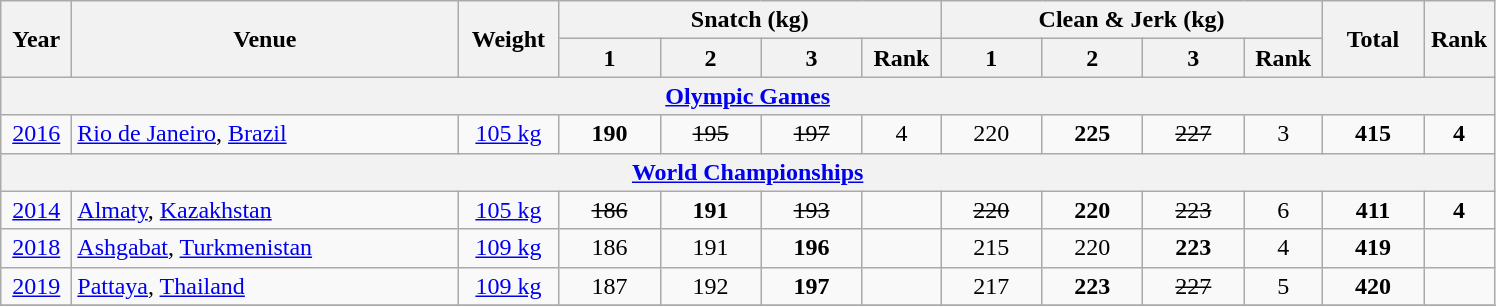<table class="wikitable" style="text-align:center;">
<tr>
<th rowspan=2 width=40>Year</th>
<th rowspan=2 width=250>Venue</th>
<th rowspan=2 width=60>Weight</th>
<th colspan=4>Snatch (kg)</th>
<th colspan=4>Clean & Jerk (kg)</th>
<th rowspan=2 width=60>Total</th>
<th rowspan=2 width=40>Rank</th>
</tr>
<tr>
<th width=60>1</th>
<th width=60>2</th>
<th width=60>3</th>
<th width=45>Rank</th>
<th width=60>1</th>
<th width=60>2</th>
<th width=60>3</th>
<th width=45>Rank</th>
</tr>
<tr>
<th colspan=13><a href='#'>Olympic Games</a></th>
</tr>
<tr>
<td><a href='#'>2016</a></td>
<td align=left> <a href='#'>Rio de Janeiro</a>, <a href='#'>Brazil</a></td>
<td><a href='#'>105 kg</a></td>
<td><strong>190</strong></td>
<td><s>195</s></td>
<td><s>197</s></td>
<td>4</td>
<td>220</td>
<td><strong>225</strong></td>
<td><s>227</s></td>
<td>3</td>
<td><strong>415</strong></td>
<td><strong>4</strong></td>
</tr>
<tr>
<th colspan=13><a href='#'>World Championships</a></th>
</tr>
<tr>
<td><a href='#'>2014</a></td>
<td align=left> <a href='#'>Almaty</a>, <a href='#'>Kazakhstan</a></td>
<td><a href='#'>105 kg</a></td>
<td><s>186</s></td>
<td><strong>191</strong></td>
<td><s>193</s></td>
<td></td>
<td><s>220</s></td>
<td><strong>220</strong></td>
<td><s>223</s></td>
<td>6</td>
<td><strong>411</strong></td>
<td><strong>4</strong></td>
</tr>
<tr>
<td><a href='#'>2018</a></td>
<td align=left> <a href='#'>Ashgabat</a>, <a href='#'>Turkmenistan</a></td>
<td><a href='#'>109 kg</a></td>
<td>186</td>
<td>191</td>
<td><strong>196</strong></td>
<td></td>
<td>215</td>
<td>220</td>
<td><strong>223</strong></td>
<td>4</td>
<td><strong>419</strong></td>
<td></td>
</tr>
<tr>
<td><a href='#'>2019</a></td>
<td align=left> <a href='#'>Pattaya</a>, <a href='#'>Thailand</a></td>
<td><a href='#'>109 kg</a></td>
<td>187</td>
<td>192</td>
<td><strong>197</strong></td>
<td></td>
<td>217</td>
<td><strong>223</strong></td>
<td><s>227</s></td>
<td>5</td>
<td><strong>420</strong></td>
<td></td>
</tr>
<tr>
</tr>
</table>
